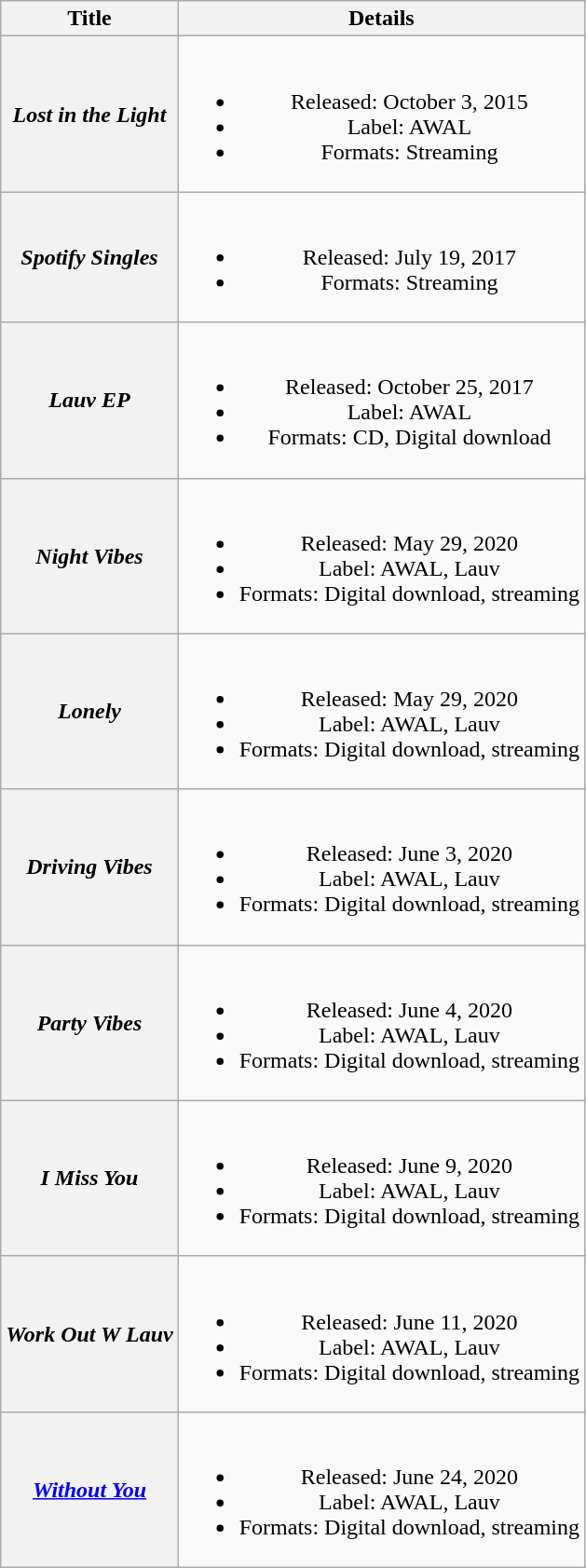<table class="wikitable plainrowheaders" style="text-align:center">
<tr>
<th scope="col">Title</th>
<th scope="col">Details</th>
</tr>
<tr>
<th scope="row"><em>Lost in the Light</em></th>
<td><br><ul><li>Released: October 3, 2015</li><li>Label: AWAL</li><li>Formats: Streaming</li></ul></td>
</tr>
<tr>
<th scope="row"><em>Spotify Singles</em></th>
<td><br><ul><li>Released: July 19, 2017</li><li>Formats: Streaming</li></ul></td>
</tr>
<tr>
<th scope="row"><em>Lauv EP</em></th>
<td><br><ul><li>Released: October 25, 2017 </li><li>Label: AWAL</li><li>Formats: CD, Digital download</li></ul></td>
</tr>
<tr>
<th scope="row"><em>Night Vibes</em></th>
<td><br><ul><li>Released: May 29, 2020</li><li>Label: AWAL, Lauv</li><li>Formats: Digital download, streaming</li></ul></td>
</tr>
<tr>
<th scope="row"><em>Lonely</em></th>
<td><br><ul><li>Released: May 29, 2020</li><li>Label: AWAL, Lauv</li><li>Formats: Digital download, streaming</li></ul></td>
</tr>
<tr>
<th scope="row"><em>Driving Vibes</em></th>
<td><br><ul><li>Released: June 3, 2020</li><li>Label: AWAL, Lauv</li><li>Formats: Digital download, streaming</li></ul></td>
</tr>
<tr>
<th scope="row"><em>Party Vibes</em></th>
<td><br><ul><li>Released: June 4, 2020</li><li>Label: AWAL, Lauv</li><li>Formats: Digital download, streaming</li></ul></td>
</tr>
<tr>
<th scope="row"><em>I Miss You</em></th>
<td><br><ul><li>Released: June 9, 2020</li><li>Label: AWAL, Lauv</li><li>Formats: Digital download, streaming</li></ul></td>
</tr>
<tr>
<th scope="row"><em>Work Out W Lauv</em></th>
<td><br><ul><li>Released: June 11, 2020</li><li>Label: AWAL, Lauv</li><li>Formats: Digital download, streaming</li></ul></td>
</tr>
<tr>
<th scope="row"><em><a href='#'>Without You</a></em></th>
<td><br><ul><li>Released: June 24, 2020</li><li>Label: AWAL, Lauv</li><li>Formats: Digital download, streaming</li></ul></td>
</tr>
</table>
